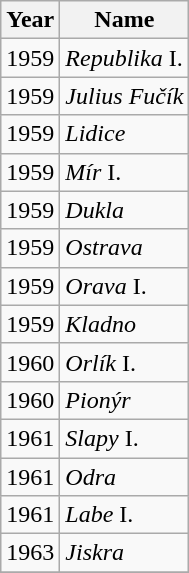<table class="wikitable">
<tr>
<th>Year</th>
<th>Name</th>
</tr>
<tr>
<td>1959</td>
<td><em>Republika</em> I.</td>
</tr>
<tr>
<td>1959</td>
<td><em>Julius Fučík</em></td>
</tr>
<tr>
<td>1959</td>
<td><em>Lidice</em></td>
</tr>
<tr>
<td>1959</td>
<td><em>Mír</em> I.</td>
</tr>
<tr>
<td>1959</td>
<td><em>Dukla</em></td>
</tr>
<tr>
<td>1959</td>
<td><em>Ostrava</em></td>
</tr>
<tr>
<td>1959</td>
<td><em>Orava</em> I.</td>
</tr>
<tr>
<td>1959</td>
<td><em>Kladno</em></td>
</tr>
<tr>
<td>1960</td>
<td><em>Orlík</em> I.</td>
</tr>
<tr>
<td>1960</td>
<td><em>Pionýr</em></td>
</tr>
<tr>
<td>1961</td>
<td><em>Slapy</em> I.</td>
</tr>
<tr>
<td>1961</td>
<td><em>Odra</em></td>
</tr>
<tr>
<td>1961</td>
<td><em>Labe</em> I.</td>
</tr>
<tr>
<td>1963</td>
<td><em>Jiskra</em></td>
</tr>
<tr>
</tr>
</table>
